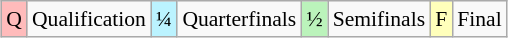<table class="wikitable" style="margin:0.5em auto; font-size:90%;position:relative;">
<tr>
<td bgcolor="#FFBBBB" align=center>Q</td>
<td>Qualification</td>
<td bgcolor="#BBF3FF" align=center>¼</td>
<td>Quarterfinals</td>
<td bgcolor="#BBF3BB" align=center>½</td>
<td>Semifinals</td>
<td bgcolor="#FFFFBB" align=center>F</td>
<td>Final</td>
</tr>
</table>
